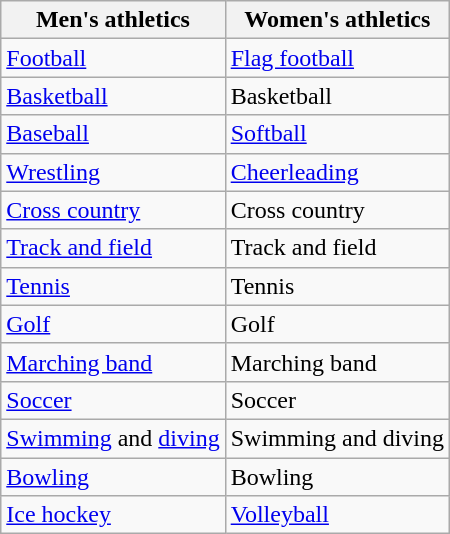<table class="wikitable" border="1">
<tr>
<th>Men's athletics</th>
<th>Women's athletics</th>
</tr>
<tr>
<td><a href='#'>Football</a></td>
<td><a href='#'>Flag football</a></td>
</tr>
<tr>
<td><a href='#'>Basketball</a></td>
<td>Basketball</td>
</tr>
<tr>
<td><a href='#'>Baseball</a></td>
<td><a href='#'>Softball</a></td>
</tr>
<tr>
<td><a href='#'>Wrestling</a></td>
<td><a href='#'>Cheerleading</a></td>
</tr>
<tr>
<td><a href='#'>Cross country</a></td>
<td>Cross country</td>
</tr>
<tr>
<td><a href='#'>Track and field</a></td>
<td>Track and field</td>
</tr>
<tr>
<td><a href='#'>Tennis</a></td>
<td>Tennis</td>
</tr>
<tr>
<td><a href='#'>Golf</a></td>
<td>Golf</td>
</tr>
<tr>
<td><a href='#'>Marching band</a></td>
<td>Marching band</td>
</tr>
<tr>
<td><a href='#'>Soccer</a></td>
<td>Soccer</td>
</tr>
<tr>
<td><a href='#'>Swimming</a> and <a href='#'>diving</a></td>
<td>Swimming and diving</td>
</tr>
<tr>
<td><a href='#'>Bowling</a></td>
<td>Bowling</td>
</tr>
<tr>
<td><a href='#'>Ice hockey</a></td>
<td><a href='#'>Volleyball</a></td>
</tr>
</table>
